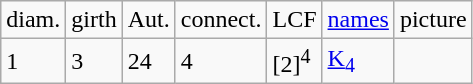<table class="wikitable">
<tr>
<td>diam.</td>
<td>girth</td>
<td>Aut.</td>
<td>connect.</td>
<td>LCF</td>
<td><a href='#'>names</a></td>
<td>picture</td>
</tr>
<tr>
<td>1</td>
<td>3</td>
<td>24</td>
<td>4</td>
<td>[2]<sup>4</sup></td>
<td><a href='#'>K<sub>4</sub></a></td>
<td></td>
</tr>
</table>
